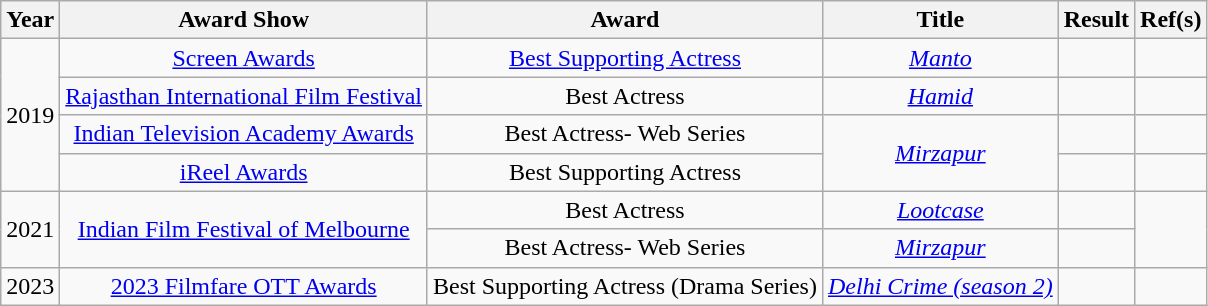<table class= "wikitable" style="text-align:center;">
<tr>
<th>Year</th>
<th>Award Show</th>
<th>Award</th>
<th>Title</th>
<th>Result</th>
<th>Ref(s)</th>
</tr>
<tr>
<td rowspan="4">2019</td>
<td><a href='#'>Screen Awards</a></td>
<td><a href='#'>Best Supporting Actress</a></td>
<td><em><a href='#'>Manto</a></em></td>
<td></td>
<td></td>
</tr>
<tr>
<td><a href='#'>Rajasthan International Film Festival</a></td>
<td>Best Actress</td>
<td><em><a href='#'>Hamid</a></em></td>
<td></td>
<td></td>
</tr>
<tr>
<td><a href='#'>Indian Television Academy Awards</a></td>
<td>Best Actress- Web Series</td>
<td rowspan="2"><em><a href='#'>Mirzapur</a></em></td>
<td></td>
<td></td>
</tr>
<tr>
<td><a href='#'>iReel Awards</a></td>
<td>Best Supporting Actress</td>
<td></td>
<td></td>
</tr>
<tr>
<td rowspan="2">2021</td>
<td rowspan="2"><a href='#'>Indian Film Festival of Melbourne</a></td>
<td>Best Actress</td>
<td><em><a href='#'>Lootcase</a></em></td>
<td></td>
<td rowspan="2"></td>
</tr>
<tr>
<td>Best Actress- Web Series</td>
<td><em><a href='#'>Mirzapur</a></em></td>
<td></td>
</tr>
<tr>
<td>2023</td>
<td><a href='#'>2023 Filmfare OTT Awards</a></td>
<td>Best Supporting Actress (Drama Series)</td>
<td><em><a href='#'>Delhi Crime (season 2)</a></em></td>
<td></td>
<td></td>
</tr>
</table>
